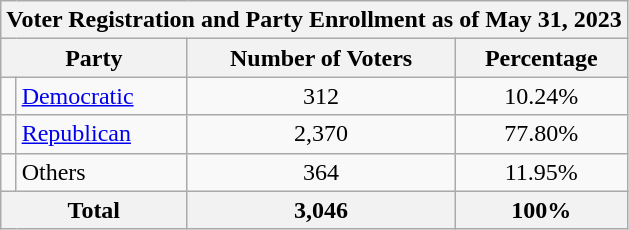<table class=wikitable>
<tr>
<th colspan = 6>Voter Registration and Party Enrollment as of May 31, 2023</th>
</tr>
<tr>
<th colspan = 2>Party</th>
<th>Number of Voters</th>
<th>Percentage</th>
</tr>
<tr>
<td></td>
<td><a href='#'>Democratic</a></td>
<td align = center>312</td>
<td align = center>10.24%</td>
</tr>
<tr>
<td></td>
<td><a href='#'>Republican</a></td>
<td align = center>2,370</td>
<td align = center>77.80%</td>
</tr>
<tr>
<td></td>
<td>Others</td>
<td align = center>364</td>
<td align = center>11.95%</td>
</tr>
<tr>
<th colspan = 2>Total</th>
<th align = center>3,046</th>
<th align = center>100%</th>
</tr>
</table>
